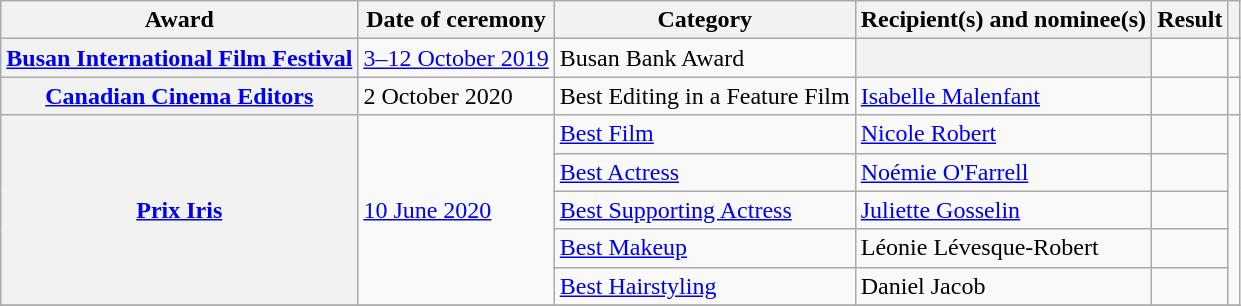<table class="wikitable plainrowheaders sortable">
<tr>
<th scope="col">Award</th>
<th scope="col">Date of ceremony</th>
<th scope="col">Category</th>
<th scope="col">Recipient(s) and nominee(s)</th>
<th scope="col">Result</th>
<th scope="col" class="unsortable"></th>
</tr>
<tr>
<th scope="row"><a href='#'>Busan International Film Festival</a></th>
<td><a href='#'>3–12 October 2019</a></td>
<td>Busan Bank Award</td>
<th></th>
<td></td>
<td></td>
</tr>
<tr>
<th scope="row"><a href='#'>Canadian Cinema Editors</a></th>
<td>2 October 2020</td>
<td>Best Editing in a Feature Film</td>
<td><a href='#'>Isabelle Malenfant</a></td>
<td></td>
<td></td>
</tr>
<tr>
<th scope="row" rowspan=5><a href='#'>Prix Iris</a></th>
<td rowspan="5"><a href='#'>10 June 2020</a></td>
<td><a href='#'>Best Film</a></td>
<td><a href='#'>Nicole Robert</a></td>
<td></td>
<td rowspan="5"></td>
</tr>
<tr>
<td><a href='#'>Best Actress</a></td>
<td><a href='#'>Noémie O'Farrell</a></td>
<td></td>
</tr>
<tr>
<td><a href='#'>Best Supporting Actress</a></td>
<td><a href='#'>Juliette Gosselin</a></td>
<td></td>
</tr>
<tr>
<td><a href='#'>Best Makeup</a></td>
<td>Léonie Lévesque-Robert</td>
<td></td>
</tr>
<tr>
<td><a href='#'>Best Hairstyling</a></td>
<td>Daniel Jacob</td>
<td></td>
</tr>
<tr>
</tr>
</table>
